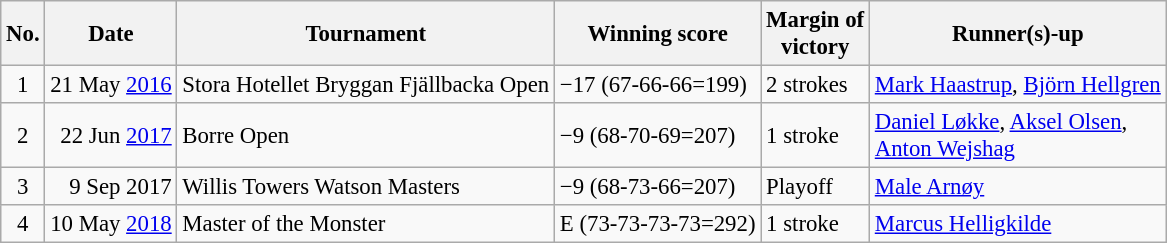<table class="wikitable" style="font-size:95%;">
<tr>
<th>No.</th>
<th>Date</th>
<th>Tournament</th>
<th>Winning score</th>
<th>Margin of<br>victory</th>
<th>Runner(s)-up</th>
</tr>
<tr>
<td align=center>1</td>
<td align=right>21 May <a href='#'>2016</a></td>
<td>Stora Hotellet Bryggan Fjällbacka Open</td>
<td>−17 (67-66-66=199)</td>
<td>2 strokes</td>
<td> <a href='#'>Mark Haastrup</a>,  <a href='#'>Björn Hellgren</a></td>
</tr>
<tr>
<td align=center>2</td>
<td align=right>22 Jun <a href='#'>2017</a></td>
<td>Borre Open</td>
<td>−9 (68-70-69=207)</td>
<td>1 stroke</td>
<td> <a href='#'>Daniel Løkke</a>,  <a href='#'>Aksel Olsen</a>,<br> <a href='#'>Anton Wejshag</a></td>
</tr>
<tr>
<td align=center>3</td>
<td align=right>9 Sep 2017</td>
<td>Willis Towers Watson Masters</td>
<td>−9 (68-73-66=207)</td>
<td>Playoff</td>
<td> <a href='#'>Male Arnøy</a></td>
</tr>
<tr>
<td align=center>4</td>
<td align=right>10 May <a href='#'>2018</a></td>
<td>Master of the Monster</td>
<td>E (73-73-73-73=292)</td>
<td>1 stroke</td>
<td> <a href='#'>Marcus Helligkilde</a></td>
</tr>
</table>
